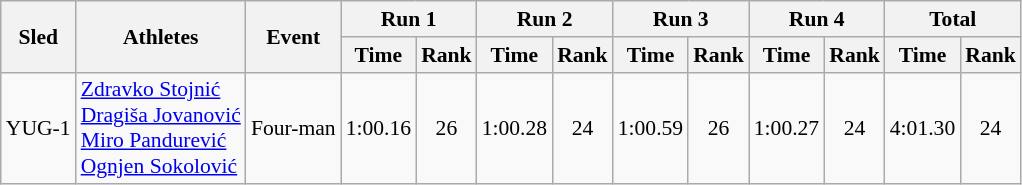<table class="wikitable"  border="1" style="font-size:90%">
<tr>
<th rowspan="2">Sled</th>
<th rowspan="2">Athletes</th>
<th rowspan="2">Event</th>
<th colspan="2">Run 1</th>
<th colspan="2">Run 2</th>
<th colspan="2">Run 3</th>
<th colspan="2">Run 4</th>
<th colspan="2">Total</th>
</tr>
<tr>
<th>Time</th>
<th>Rank</th>
<th>Time</th>
<th>Rank</th>
<th>Time</th>
<th>Rank</th>
<th>Time</th>
<th>Rank</th>
<th>Time</th>
<th>Rank</th>
</tr>
<tr>
<td align="center">YUG-1</td>
<td><a href='#'>Zdravko Stojnić</a><br><a href='#'>Dragiša Jovanović</a><br><a href='#'>Miro Pandurević</a><br><a href='#'>Ognjen Sokolović</a></td>
<td>Four-man</td>
<td align="center">1:00.16</td>
<td align="center">26</td>
<td align="center">1:00.28</td>
<td align="center">24</td>
<td align="center">1:00.59</td>
<td align="center">26</td>
<td align="center">1:00.27</td>
<td align="center">24</td>
<td align="center">4:01.30</td>
<td align="center">24</td>
</tr>
</table>
